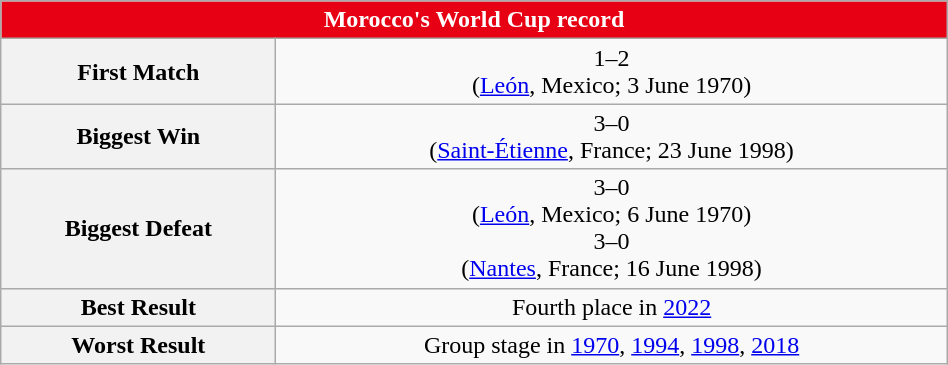<table class="wikitable collapsible collapsed" style="width:50%;text-align:center">
<tr>
<th colspan="2" style="background:#E70013; color:white;"><strong>Morocco's World Cup record</strong></th>
</tr>
<tr>
<th>First Match</th>
<td> 1–2 <br> (<a href='#'>León</a>, Mexico; 3 June 1970)</td>
</tr>
<tr>
<th>Biggest Win</th>
<td> 3–0 <br> (<a href='#'>Saint-Étienne</a>, France; 23 June 1998)</td>
</tr>
<tr>
<th>Biggest Defeat</th>
<td> 3–0 <br> (<a href='#'>León</a>, Mexico; 6 June 1970)<br> 3–0 <br> (<a href='#'>Nantes</a>, France; 16 June 1998)</td>
</tr>
<tr>
<th>Best Result</th>
<td>Fourth place in <a href='#'>2022</a></td>
</tr>
<tr>
<th>Worst Result</th>
<td>Group stage in <a href='#'>1970</a>, <a href='#'>1994</a>, <a href='#'>1998</a>, <a href='#'>2018</a></td>
</tr>
</table>
